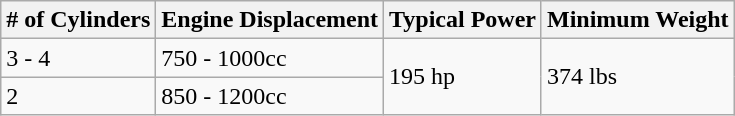<table class="wikitable">
<tr>
<th># of Cylinders</th>
<th>Engine Displacement</th>
<th>Typical Power</th>
<th>Minimum Weight</th>
</tr>
<tr>
<td>3 - 4</td>
<td>750 - 1000cc</td>
<td rowspan="2">195 hp</td>
<td rowspan="2">374 lbs</td>
</tr>
<tr>
<td>2</td>
<td>850 - 1200cc</td>
</tr>
</table>
